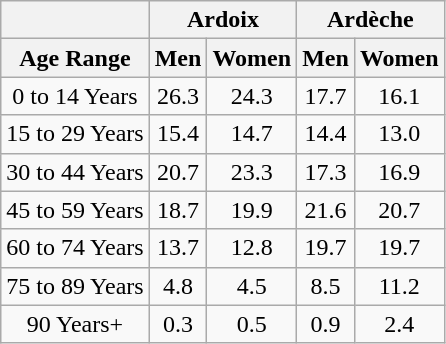<table class="wikitable" style="text-align:center;">
<tr>
<th></th>
<th colspan=2><strong>Ardoix</strong></th>
<th colspan=2><strong>Ardèche</strong></th>
</tr>
<tr>
<th><strong>Age Range</strong></th>
<th><strong>Men</strong></th>
<th><strong>Women</strong></th>
<th><strong>Men</strong></th>
<th><strong>Women</strong></th>
</tr>
<tr>
<td>0 to 14 Years</td>
<td>26.3</td>
<td>24.3</td>
<td>17.7</td>
<td>16.1</td>
</tr>
<tr>
<td>15 to 29 Years</td>
<td>15.4</td>
<td>14.7</td>
<td>14.4</td>
<td>13.0</td>
</tr>
<tr>
<td>30 to 44 Years</td>
<td>20.7</td>
<td>23.3</td>
<td>17.3</td>
<td>16.9</td>
</tr>
<tr>
<td>45 to 59 Years</td>
<td>18.7</td>
<td>19.9</td>
<td>21.6</td>
<td>20.7</td>
</tr>
<tr>
<td>60 to 74 Years</td>
<td>13.7</td>
<td>12.8</td>
<td>19.7</td>
<td>19.7</td>
</tr>
<tr>
<td>75 to 89 Years</td>
<td>4.8</td>
<td>4.5</td>
<td>8.5</td>
<td>11.2</td>
</tr>
<tr>
<td>90 Years+</td>
<td>0.3</td>
<td>0.5</td>
<td>0.9</td>
<td>2.4</td>
</tr>
</table>
